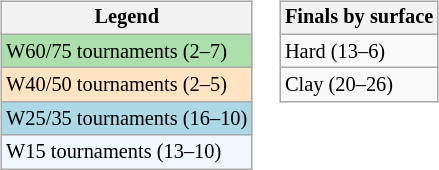<table>
<tr valign=top>
<td><br><table class=wikitable style="font-size:85%">
<tr>
<th>Legend</th>
</tr>
<tr style="background:#addfad;">
<td>W60/75 tournaments (2–7)</td>
</tr>
<tr style="background:#ffe4c4;">
<td>W40/50 tournaments (2–5)</td>
</tr>
<tr style="background:lightblue;">
<td>W25/35 tournaments (16–10)</td>
</tr>
<tr style="background:#f0f8ff;">
<td>W15 tournaments (13–10)</td>
</tr>
</table>
</td>
<td><br><table class=wikitable style="font-size:85%">
<tr>
<th>Finals by surface</th>
</tr>
<tr>
<td>Hard (13–6)</td>
</tr>
<tr>
<td>Clay (20–26)</td>
</tr>
</table>
</td>
</tr>
</table>
